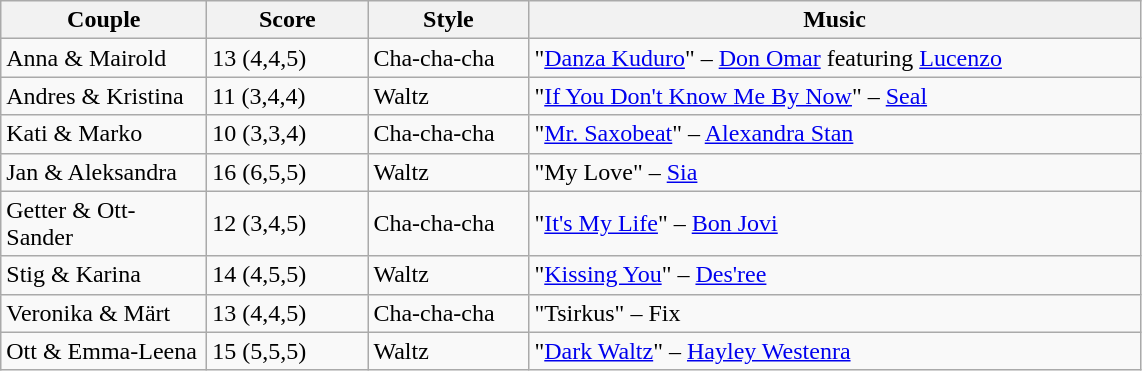<table class="wikitable">
<tr>
<th width="130">Couple</th>
<th width="100">Score</th>
<th width="100">Style</th>
<th width="400">Music</th>
</tr>
<tr>
<td>Anna & Mairold</td>
<td>13 (4,4,5)</td>
<td>Cha-cha-cha</td>
<td>"<a href='#'>Danza Kuduro</a>" – <a href='#'>Don Omar</a> featuring <a href='#'>Lucenzo</a></td>
</tr>
<tr>
<td>Andres & Kristina</td>
<td>11 (3,4,4)</td>
<td>Waltz</td>
<td>"<a href='#'>If You Don't Know Me By Now</a>" – <a href='#'>Seal</a></td>
</tr>
<tr>
<td>Kati & Marko</td>
<td>10 (3,3,4)</td>
<td>Cha-cha-cha</td>
<td>"<a href='#'>Mr. Saxobeat</a>" – <a href='#'>Alexandra Stan</a></td>
</tr>
<tr>
<td>Jan & Aleksandra</td>
<td>16 (6,5,5)</td>
<td>Waltz</td>
<td>"My Love" – <a href='#'>Sia</a></td>
</tr>
<tr>
<td>Getter & Ott-Sander</td>
<td>12 (3,4,5)</td>
<td>Cha-cha-cha</td>
<td>"<a href='#'>It's My Life</a>" – <a href='#'>Bon Jovi</a></td>
</tr>
<tr>
<td>Stig & Karina</td>
<td>14 (4,5,5)</td>
<td>Waltz</td>
<td>"<a href='#'>Kissing You</a>" – <a href='#'>Des'ree</a></td>
</tr>
<tr>
<td>Veronika & Märt</td>
<td>13 (4,4,5)</td>
<td>Cha-cha-cha</td>
<td>"Tsirkus" – Fix</td>
</tr>
<tr>
<td>Ott & Emma-Leena</td>
<td>15 (5,5,5)</td>
<td>Waltz</td>
<td>"<a href='#'>Dark Waltz</a>" – <a href='#'>Hayley Westenra</a></td>
</tr>
</table>
